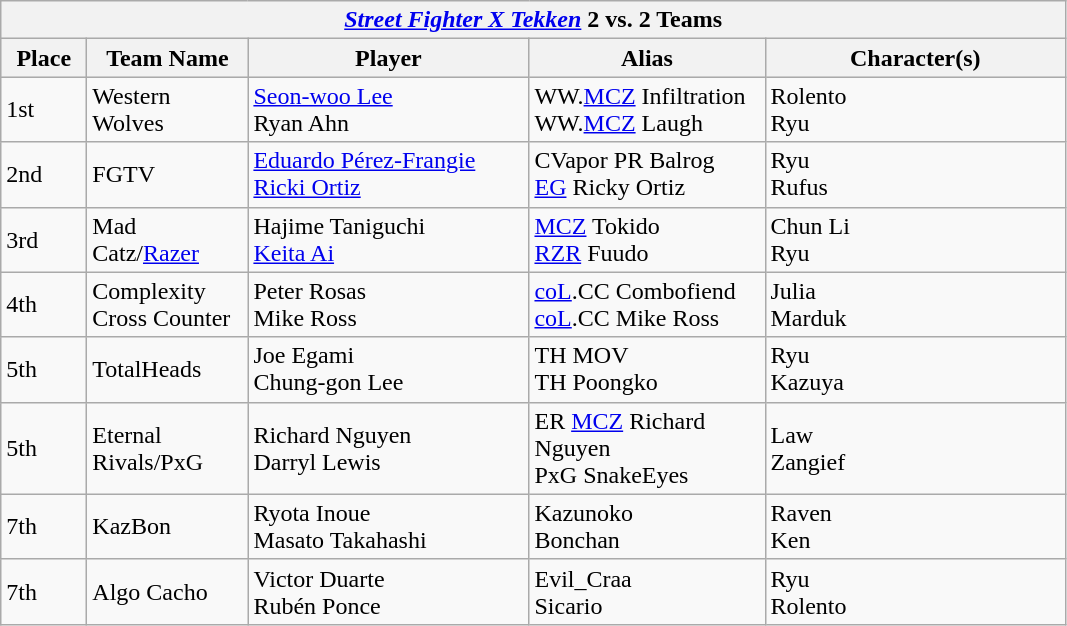<table class="wikitable">
<tr>
<th colspan="5" style="text-align:center;"><strong><em><a href='#'>Street Fighter X Tekken</a></em></strong> 2 vs. 2 Teams</th>
</tr>
<tr style="background:#ddd;">
<th style="width:50px;">Place</th>
<th style="width:100px;">Team Name</th>
<th style="width:180px;">Player</th>
<th style="width:150px;">Alias</th>
<th style="width:193px;">Character(s)</th>
</tr>
<tr>
<td>1st</td>
<td>Western Wolves</td>
<td> <a href='#'>Seon-woo Lee</a><br> Ryan Ahn</td>
<td>WW.<a href='#'>MCZ</a> Infiltration<br>WW.<a href='#'>MCZ</a> Laugh</td>
<td>Rolento<br>Ryu</td>
</tr>
<tr>
<td>2nd</td>
<td>FGTV</td>
<td> <a href='#'>Eduardo Pérez-Frangie</a><br> <a href='#'>Ricki Ortiz</a></td>
<td>CVapor PR Balrog<br><a href='#'>EG</a> Ricky Ortiz</td>
<td>Ryu<br>Rufus</td>
</tr>
<tr>
<td>3rd</td>
<td>Mad Catz/<a href='#'>Razer</a></td>
<td> Hajime Taniguchi<br> <a href='#'>Keita Ai</a></td>
<td><a href='#'>MCZ</a> Tokido<br><a href='#'>RZR</a> Fuudo</td>
<td>Chun Li<br>Ryu</td>
</tr>
<tr>
<td>4th</td>
<td>Complexity Cross Counter</td>
<td> Peter Rosas<br> Mike Ross</td>
<td><a href='#'>coL</a>.CC Combofiend<br><a href='#'>coL</a>.CC Mike Ross</td>
<td>Julia<br>Marduk</td>
</tr>
<tr>
<td>5th</td>
<td>TotalHeads</td>
<td> Joe Egami<br> Chung-gon Lee</td>
<td>TH MOV<br>TH Poongko</td>
<td>Ryu<br>Kazuya</td>
</tr>
<tr>
<td>5th</td>
<td>Eternal Rivals/PxG</td>
<td> Richard Nguyen<br> Darryl Lewis</td>
<td>ER <a href='#'>MCZ</a> Richard Nguyen<br> PxG SnakeEyes</td>
<td>Law<br>Zangief</td>
</tr>
<tr>
<td>7th</td>
<td>KazBon</td>
<td> Ryota Inoue<br> Masato Takahashi</td>
<td>Kazunoko<br>Bonchan</td>
<td>Raven<br>Ken</td>
</tr>
<tr>
<td>7th</td>
<td>Algo Cacho <br></td>
<td> Victor Duarte <br> Rubén Ponce</td>
<td>Evil_Craa<br>Sicario</td>
<td>Ryu<br>Rolento</td>
</tr>
</table>
